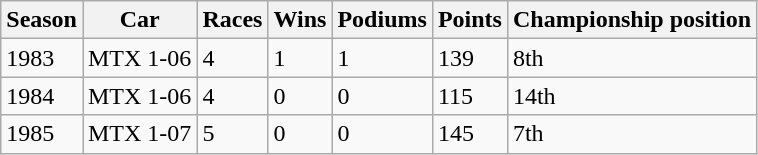<table class="wikitable">
<tr>
<th>Season</th>
<th>Car</th>
<th>Races</th>
<th>Wins</th>
<th>Podiums</th>
<th>Points</th>
<th>Championship position</th>
</tr>
<tr>
<td>1983</td>
<td>MTX 1-06</td>
<td>4</td>
<td>1</td>
<td>1</td>
<td>139</td>
<td>8th</td>
</tr>
<tr>
<td>1984</td>
<td>MTX 1-06</td>
<td>4</td>
<td>0</td>
<td>0</td>
<td>115</td>
<td>14th</td>
</tr>
<tr>
<td>1985</td>
<td>MTX 1-07</td>
<td>5</td>
<td>0</td>
<td>0</td>
<td>145</td>
<td>7th</td>
</tr>
</table>
